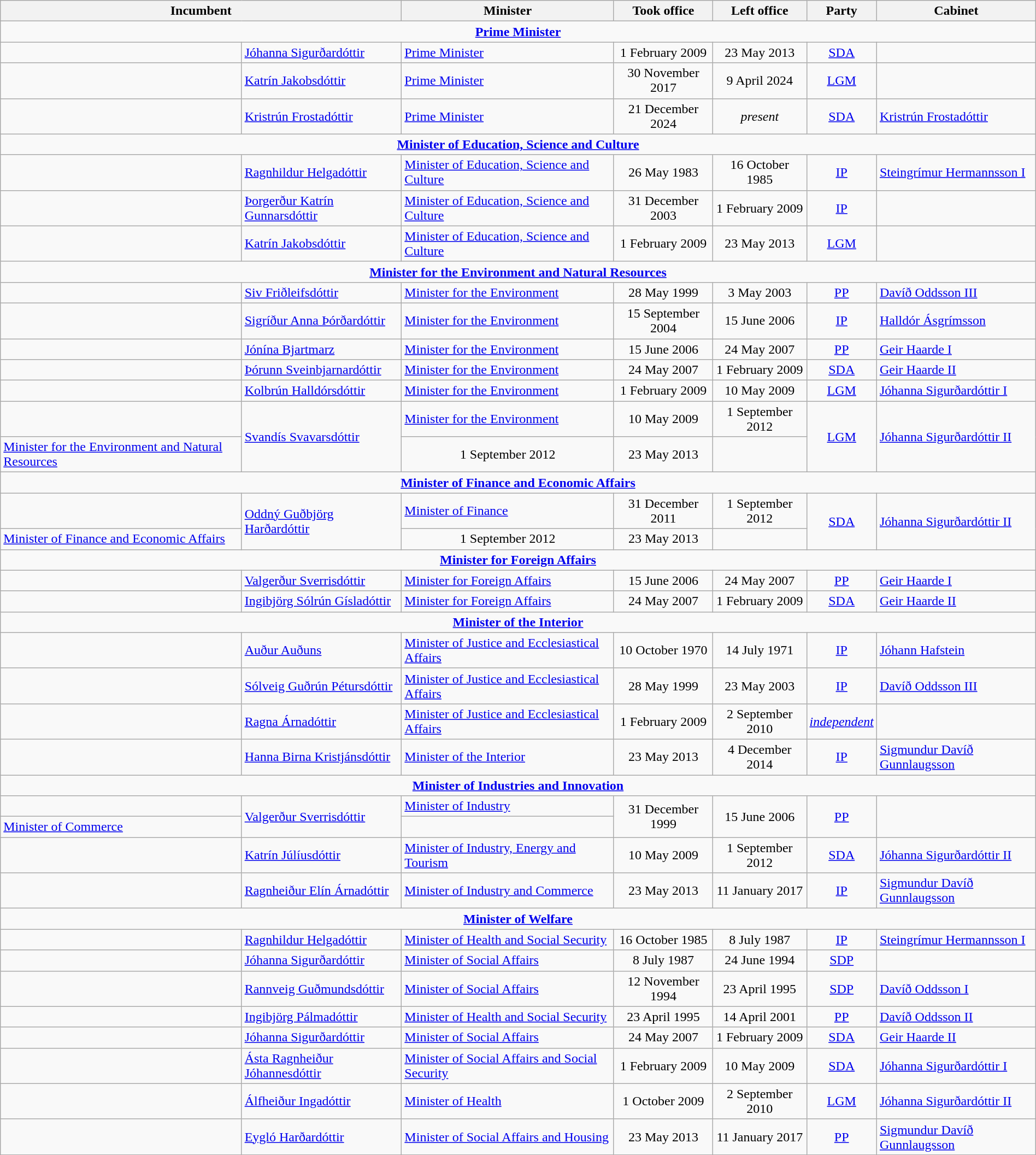<table class="wikitable" style="width: 100%;">
<tr>
<th colspan="2">Incumbent</th>
<th>Minister</th>
<th>Took office</th>
<th>Left office</th>
<th>Party</th>
<th>Cabinet</th>
</tr>
<tr>
<td colspan="7" style="text-align: center;"><strong><a href='#'>Prime Minister</a></strong></td>
</tr>
<tr>
<td></td>
<td><a href='#'>Jóhanna Sigurðardóttir</a></td>
<td><a href='#'>Prime Minister</a></td>
<td style="text-align: center;">1 February 2009</td>
<td style="text-align: center;">23 May 2013</td>
<td style="text-align: center;"><a href='#'>SDA</a></td>
<td></td>
</tr>
<tr>
<td></td>
<td><a href='#'>Katrín Jakobsdóttir</a></td>
<td><a href='#'>Prime Minister</a></td>
<td style="text-align: center;">30 November 2017</td>
<td style="text-align: center;">9 April 2024</td>
<td style="text-align: center;"><a href='#'>LGM</a></td>
<td></td>
</tr>
<tr>
<td></td>
<td><a href='#'>Kristrún Frostadóttir</a></td>
<td><a href='#'>Prime Minister</a></td>
<td style="text-align: center;">21 December 2024</td>
<td style="text-align: center;"><em>present</em></td>
<td style="text-align: center;"><a href='#'>SDA</a></td>
<td><a href='#'>Kristrún Frostadóttir</a></td>
</tr>
<tr>
<td colspan="7" style="text-align: center;"><strong><a href='#'>Minister of Education, Science and Culture</a></strong></td>
</tr>
<tr>
<td></td>
<td><a href='#'>Ragnhildur Helgadóttir</a></td>
<td><a href='#'>Minister of Education, Science and Culture</a></td>
<td style="text-align: center;">26 May 1983</td>
<td style="text-align: center;">16 October 1985</td>
<td style="text-align: center;"><a href='#'>IP</a></td>
<td><a href='#'>Steingrímur Hermannsson I</a></td>
</tr>
<tr>
<td></td>
<td><a href='#'>Þorgerður Katrín Gunnarsdóttir</a></td>
<td><a href='#'>Minister of Education, Science and Culture</a></td>
<td style="text-align: center;">31 December 2003</td>
<td style="text-align: center;">1 February 2009</td>
<td style="text-align: center;"><a href='#'>IP</a></td>
<td></td>
</tr>
<tr>
<td></td>
<td><a href='#'>Katrín Jakobsdóttir</a></td>
<td><a href='#'>Minister of Education, Science and Culture</a></td>
<td style="text-align: center;">1 February 2009</td>
<td style="text-align: center;">23 May 2013</td>
<td style="text-align: center;"><a href='#'>LGM</a></td>
<td></td>
</tr>
<tr>
<td colspan="7" style="text-align: center;"><strong><a href='#'>Minister for the Environment and Natural Resources</a></strong></td>
</tr>
<tr>
<td></td>
<td><a href='#'>Siv Friðleifsdóttir</a></td>
<td><a href='#'>Minister for the Environment</a></td>
<td style="text-align: center;">28 May 1999</td>
<td style="text-align: center;">3 May 2003</td>
<td style="text-align: center;"><a href='#'>PP</a></td>
<td><a href='#'>Davíð Oddsson III</a></td>
</tr>
<tr>
<td></td>
<td><a href='#'>Sigríður Anna Þórðardóttir</a></td>
<td><a href='#'>Minister for the Environment</a></td>
<td style="text-align: center;">15 September 2004</td>
<td style="text-align: center;">15 June 2006</td>
<td style="text-align: center;"><a href='#'>IP</a></td>
<td><a href='#'>Halldór Ásgrímsson</a></td>
</tr>
<tr>
<td></td>
<td><a href='#'>Jónína Bjartmarz</a></td>
<td><a href='#'>Minister for the Environment</a></td>
<td style="text-align: center;">15 June 2006</td>
<td style="text-align: center;">24 May 2007</td>
<td style="text-align: center;"><a href='#'>PP</a></td>
<td><a href='#'>Geir Haarde I</a></td>
</tr>
<tr>
<td></td>
<td><a href='#'>Þórunn Sveinbjarnardóttir</a></td>
<td><a href='#'>Minister for the Environment</a></td>
<td style="text-align: center;">24 May 2007</td>
<td style="text-align: center;">1 February 2009</td>
<td style="text-align: center;"><a href='#'>SDA</a></td>
<td><a href='#'>Geir Haarde II</a></td>
</tr>
<tr>
<td></td>
<td><a href='#'>Kolbrún Halldórsdóttir</a></td>
<td><a href='#'>Minister for the Environment</a></td>
<td style="text-align: center;">1 February 2009</td>
<td style="text-align: center;">10 May 2009</td>
<td style="text-align: center;"><a href='#'>LGM</a></td>
<td><a href='#'>Jóhanna Sigurðardóttir I</a></td>
</tr>
<tr>
<td></td>
<td rowspan="2"><a href='#'>Svandís Svavarsdóttir</a></td>
<td><a href='#'>Minister for the Environment</a></td>
<td style="text-align: center;">10 May 2009</td>
<td style="text-align: center;">1 September 2012</td>
<td rowspan="2" style="text-align: center;"><a href='#'>LGM</a></td>
<td rowspan="2"><a href='#'>Jóhanna Sigurðardóttir II</a></td>
</tr>
<tr>
<td><a href='#'>Minister for the Environment and Natural Resources</a></td>
<td style="text-align: center;">1 September 2012</td>
<td style="text-align: center;">23 May 2013</td>
</tr>
<tr>
<td colspan="7" style="text-align: center;"><strong><a href='#'>Minister of Finance and Economic Affairs</a></strong></td>
</tr>
<tr>
<td></td>
<td rowspan="2"><a href='#'>Oddný Guðbjörg Harðardóttir</a></td>
<td><a href='#'>Minister of Finance</a></td>
<td style="text-align: center;">31 December 2011</td>
<td style="text-align: center;">1 September 2012</td>
<td rowspan="2" style="text-align: center;"><a href='#'>SDA</a></td>
<td rowspan="2"><a href='#'>Jóhanna Sigurðardóttir II</a></td>
</tr>
<tr>
<td><a href='#'>Minister of Finance and Economic Affairs</a></td>
<td style="text-align: center;">1 September 2012</td>
<td style="text-align: center;">23 May 2013</td>
</tr>
<tr>
<td colspan="7" style="text-align: center;"><strong><a href='#'>Minister for Foreign Affairs</a></strong></td>
</tr>
<tr>
<td></td>
<td><a href='#'>Valgerður Sverrisdóttir</a></td>
<td><a href='#'>Minister for Foreign Affairs</a></td>
<td style="text-align: center;">15 June 2006</td>
<td style="text-align: center;">24 May 2007</td>
<td style="text-align: center;"><a href='#'>PP</a></td>
<td><a href='#'>Geir Haarde I</a></td>
</tr>
<tr>
<td></td>
<td><a href='#'>Ingibjörg Sólrún Gísladóttir</a></td>
<td><a href='#'>Minister for Foreign Affairs</a></td>
<td style="text-align: center;">24 May 2007</td>
<td style="text-align: center;">1 February 2009</td>
<td style="text-align: center;"><a href='#'>SDA</a></td>
<td><a href='#'>Geir Haarde II</a></td>
</tr>
<tr>
<td colspan="7" style="text-align: center;"><strong><a href='#'>Minister of the Interior</a></strong></td>
</tr>
<tr>
<td></td>
<td><a href='#'>Auður Auðuns</a></td>
<td><a href='#'>Minister of Justice and Ecclesiastical Affairs</a></td>
<td style="text-align: center;">10 October 1970</td>
<td style="text-align: center;">14 July 1971</td>
<td style="text-align: center;"><a href='#'>IP</a></td>
<td><a href='#'>Jóhann Hafstein</a></td>
</tr>
<tr>
<td></td>
<td><a href='#'>Sólveig Guðrún Pétursdóttir</a></td>
<td><a href='#'>Minister of Justice and Ecclesiastical Affairs</a></td>
<td style="text-align: center;">28 May 1999</td>
<td style="text-align: center;">23 May 2003</td>
<td style="text-align: center;"><a href='#'>IP</a></td>
<td><a href='#'>Davíð Oddsson III</a></td>
</tr>
<tr>
<td></td>
<td><a href='#'>Ragna Árnadóttir</a></td>
<td><a href='#'>Minister of Justice and Ecclesiastical Affairs</a></td>
<td style="text-align: center;">1 February 2009</td>
<td style="text-align: center;">2 September 2010</td>
<td style="text-align: center;"><em><a href='#'>independent</a></em></td>
<td></td>
</tr>
<tr>
<td></td>
<td><a href='#'>Hanna Birna Kristjánsdóttir</a></td>
<td><a href='#'>Minister of the Interior</a></td>
<td style="text-align: center;">23 May 2013</td>
<td style="text-align: center;">4 December 2014</td>
<td style="text-align: center;"><a href='#'>IP</a></td>
<td><a href='#'>Sigmundur Davíð Gunnlaugsson</a></td>
</tr>
<tr>
<td colspan="7" style="text-align: center;"><strong><a href='#'>Minister of Industries and Innovation</a></strong></td>
</tr>
<tr>
<td></td>
<td rowspan="2"><a href='#'>Valgerður Sverrisdóttir</a></td>
<td><a href='#'>Minister of Industry</a></td>
<td rowspan="2" style="text-align: center;">31 December 1999</td>
<td rowspan="2" style="text-align: center;">15 June 2006</td>
<td rowspan="2" style="text-align: center;"><a href='#'>PP</a></td>
<td rowspan="2"></td>
</tr>
<tr>
<td><a href='#'>Minister of Commerce</a></td>
</tr>
<tr>
<td></td>
<td><a href='#'>Katrín Júlíusdóttir</a></td>
<td><a href='#'>Minister of Industry, Energy and Tourism</a></td>
<td style="text-align: center;">10 May 2009</td>
<td style="text-align: center;">1 September 2012</td>
<td style="text-align: center;"><a href='#'>SDA</a></td>
<td><a href='#'>Jóhanna Sigurðardóttir II</a></td>
</tr>
<tr>
<td></td>
<td><a href='#'>Ragnheiður Elín Árnadóttir</a></td>
<td><a href='#'>Minister of Industry and Commerce</a></td>
<td style="text-align: center;">23 May 2013</td>
<td style="text-align: center;">11 January 2017</td>
<td style="text-align: center;"><a href='#'>IP</a></td>
<td><a href='#'>Sigmundur Davíð Gunnlaugsson</a></td>
</tr>
<tr>
<td colspan="7" style="text-align: center;"><strong><a href='#'>Minister of Welfare</a></strong></td>
</tr>
<tr>
<td></td>
<td><a href='#'>Ragnhildur Helgadóttir</a></td>
<td><a href='#'>Minister of Health and Social Security</a></td>
<td style="text-align: center;">16 October 1985</td>
<td style="text-align: center;">8 July 1987</td>
<td style="text-align: center;"><a href='#'>IP</a></td>
<td><a href='#'>Steingrímur Hermannsson I</a></td>
</tr>
<tr>
<td></td>
<td><a href='#'>Jóhanna Sigurðardóttir</a></td>
<td><a href='#'>Minister of Social Affairs</a></td>
<td style="text-align: center;">8 July 1987</td>
<td style="text-align: center;">24 June 1994</td>
<td style="text-align: center;"><a href='#'>SDP</a></td>
<td></td>
</tr>
<tr>
<td></td>
<td><a href='#'>Rannveig Guðmundsdóttir</a></td>
<td><a href='#'>Minister of Social Affairs</a></td>
<td style="text-align: center;">12 November 1994</td>
<td style="text-align: center;">23 April 1995</td>
<td style="text-align: center;"><a href='#'>SDP</a></td>
<td><a href='#'>Davíð Oddsson I</a></td>
</tr>
<tr>
<td></td>
<td><a href='#'>Ingibjörg Pálmadóttir</a></td>
<td><a href='#'>Minister of Health and Social Security</a></td>
<td style="text-align: center;">23 April 1995</td>
<td style="text-align: center;">14 April 2001</td>
<td style="text-align: center;"><a href='#'>PP</a></td>
<td><a href='#'>Davíð Oddsson II</a></td>
</tr>
<tr>
<td></td>
<td><a href='#'>Jóhanna Sigurðardóttir</a></td>
<td><a href='#'>Minister of Social Affairs</a></td>
<td style="text-align: center;">24 May 2007</td>
<td style="text-align: center;">1 February 2009</td>
<td style="text-align: center;"><a href='#'>SDA</a></td>
<td><a href='#'>Geir Haarde II</a></td>
</tr>
<tr>
<td></td>
<td><a href='#'>Ásta Ragnheiður Jóhannesdóttir</a></td>
<td><a href='#'>Minister of Social Affairs and Social Security</a></td>
<td style="text-align: center;">1 February 2009</td>
<td style="text-align: center;">10 May 2009</td>
<td style="text-align: center;"><a href='#'>SDA</a></td>
<td><a href='#'>Jóhanna Sigurðardóttir I</a></td>
</tr>
<tr>
<td></td>
<td><a href='#'>Álfheiður Ingadóttir</a></td>
<td><a href='#'>Minister of Health</a></td>
<td style="text-align: center;">1 October 2009</td>
<td style="text-align: center;">2 September 2010</td>
<td style="text-align: center;"><a href='#'>LGM</a></td>
<td><a href='#'>Jóhanna Sigurðardóttir II</a></td>
</tr>
<tr>
<td></td>
<td><a href='#'>Eygló Harðardóttir</a></td>
<td><a href='#'>Minister of Social Affairs and Housing</a></td>
<td style="text-align: center;">23 May 2013</td>
<td style="text-align: center;">11 January 2017</td>
<td style="text-align: center;"><a href='#'>PP</a></td>
<td><a href='#'>Sigmundur Davíð Gunnlaugsson</a></td>
</tr>
</table>
